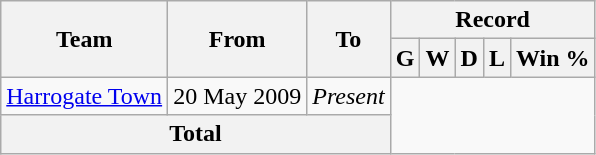<table class="wikitable" style="text-align:centre">
<tr>
<th rowspan=2>Team</th>
<th rowspan=2>From</th>
<th rowspan=2>To</th>
<th colspan=8>Record</th>
</tr>
<tr>
<th>G</th>
<th>W</th>
<th>D</th>
<th>L</th>
<th>Win %</th>
</tr>
<tr>
<td align=left><a href='#'>Harrogate Town</a></td>
<td align=left>20 May 2009</td>
<td align=left><em>Present</em><br></td>
</tr>
<tr>
<th colspan="3">Total<br></th>
</tr>
</table>
